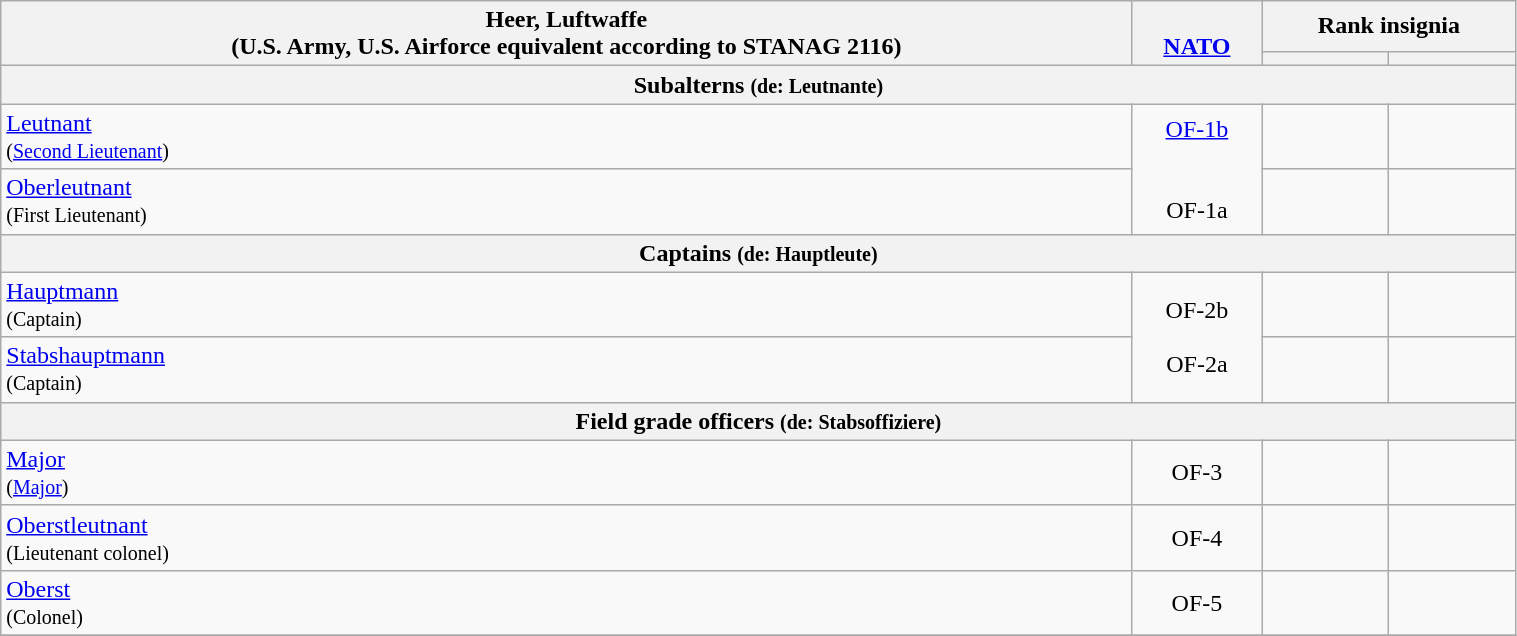<table class="wikitable" style = "width:80%;">
<tr>
<th rowspan="2">Heer, Luftwaffe<br> (U.S. Army, U.S. Airforce equivalent according to STANAG 2116)</th>
<th rowspan="2"><br><a href='#'>NATO</a></th>
<th colspan="4">Rank insignia</th>
</tr>
<tr>
<th></th>
<th></th>
</tr>
<tr>
<th colspan="7">Subalterns <small>(de: Leutnante)</small></th>
</tr>
<tr>
<td><a href='#'>Leutnant</a><br><small>(<a href='#'>Second Lieutenant</a>)</small></td>
<td align="center" rowspan="2"><a href='#'>OF-1b</a><br><br><br>OF-1a</td>
<td></td>
<td align="center"></td>
</tr>
<tr>
<td><a href='#'>Oberleutnant</a><br><small>(First Lieutenant)</small></td>
<td></td>
<td></td>
</tr>
<tr>
<th colspan="7">Captains <small>(de: Hauptleute)</small></th>
</tr>
<tr>
<td><a href='#'>Hauptmann</a><br><small>(Captain)</small></td>
<td align="center" rowspan="2">OF-2b<br><br>OF-2a</td>
<td></td>
<td></td>
</tr>
<tr>
<td><a href='#'>Stabshauptmann</a><br><small>(Captain)</small></td>
<td></td>
<td></td>
</tr>
<tr>
<th colspan="7">Field grade officers <small>(de: Stabsoffiziere)</small></th>
</tr>
<tr>
<td><a href='#'>Major</a><br><small>(<a href='#'>Major</a>)</small></td>
<td align="center">OF-3</td>
<td></td>
<td></td>
</tr>
<tr>
<td><a href='#'>Oberstleutnant</a><br><small>(Lieutenant colonel)</small></td>
<td align="center">OF-4</td>
<td></td>
<td></td>
</tr>
<tr>
<td><a href='#'>Oberst</a><br><small>(Colonel)</small></td>
<td align="center">OF-5</td>
<td></td>
<td></td>
</tr>
<tr>
</tr>
</table>
